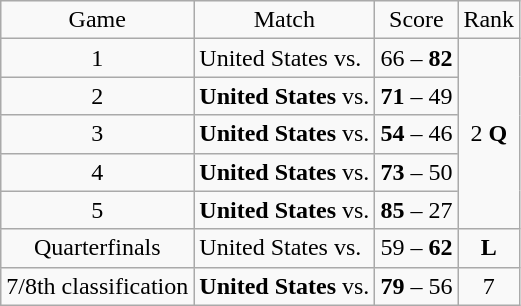<table class="wikitable">
<tr>
<td style="text-align:center;">Game</td>
<td style="text-align:center;">Match</td>
<td style="text-align:center;">Score</td>
<td style="text-align:center;">Rank</td>
</tr>
<tr>
<td style="text-align:center;">1</td>
<td>United States vs. <strong></strong></td>
<td style="text-align:center;">66 – <strong>82</strong></td>
<td rowspan="5" style="text-align:center;">2 <strong>Q</strong></td>
</tr>
<tr>
<td style="text-align:center;">2</td>
<td><strong>United States</strong> vs. </td>
<td style="text-align:center;"><strong>71</strong> – 49</td>
</tr>
<tr>
<td style="text-align:center;">3</td>
<td><strong>United States</strong> vs. </td>
<td style="text-align:center;"><strong>54</strong> – 46</td>
</tr>
<tr>
<td style="text-align:center;">4</td>
<td><strong>United States</strong> vs. </td>
<td style="text-align:center;"><strong>73</strong> – 50</td>
</tr>
<tr>
<td style="text-align:center;">5</td>
<td><strong>United States</strong> vs. </td>
<td style="text-align:center;"><strong>85</strong> – 27</td>
</tr>
<tr>
<td style="text-align:center;">Quarterfinals</td>
<td>United States vs. <strong></strong></td>
<td style="text-align:center;">59 – <strong>62</strong></td>
<td style="text-align:center;"><strong>L</strong></td>
</tr>
<tr>
<td style="text-align:center;">7/8th classification</td>
<td><strong>United States</strong> vs. </td>
<td style="text-align:center;"><strong>79</strong> – 56</td>
<td style="text-align:center;">7</td>
</tr>
</table>
